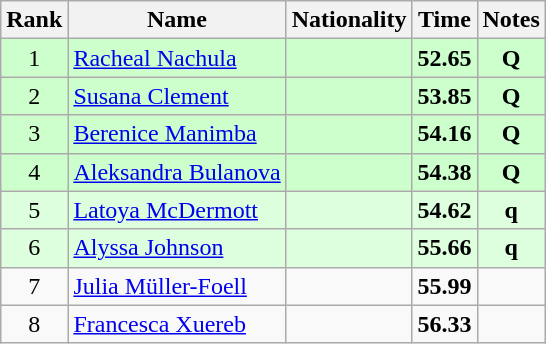<table class="wikitable sortable" style="text-align:center">
<tr>
<th>Rank</th>
<th>Name</th>
<th>Nationality</th>
<th>Time</th>
<th>Notes</th>
</tr>
<tr bgcolor=ccffcc>
<td>1</td>
<td align=left><a href='#'>Racheal Nachula</a></td>
<td align=left></td>
<td><strong>52.65</strong></td>
<td><strong>Q</strong></td>
</tr>
<tr bgcolor=ccffcc>
<td>2</td>
<td align=left><a href='#'>Susana Clement</a></td>
<td align=left></td>
<td><strong>53.85</strong></td>
<td><strong>Q</strong></td>
</tr>
<tr bgcolor=ccffcc>
<td>3</td>
<td align=left><a href='#'>Berenice Manimba</a></td>
<td align=left></td>
<td><strong>54.16</strong></td>
<td><strong>Q</strong></td>
</tr>
<tr bgcolor=ccffcc>
<td>4</td>
<td align=left><a href='#'>Aleksandra Bulanova</a></td>
<td align=left></td>
<td><strong>54.38</strong></td>
<td><strong>Q</strong></td>
</tr>
<tr bgcolor=ddffdd>
<td>5</td>
<td align=left><a href='#'>Latoya McDermott</a></td>
<td align=left></td>
<td><strong>54.62</strong></td>
<td><strong>q</strong></td>
</tr>
<tr bgcolor=ddffdd>
<td>6</td>
<td align=left><a href='#'>Alyssa Johnson</a></td>
<td align=left></td>
<td><strong>55.66</strong></td>
<td><strong>q</strong></td>
</tr>
<tr>
<td>7</td>
<td align=left><a href='#'>Julia Müller-Foell</a></td>
<td align=left></td>
<td><strong>55.99</strong></td>
<td></td>
</tr>
<tr>
<td>8</td>
<td align=left><a href='#'>Francesca Xuereb</a></td>
<td align=left></td>
<td><strong>56.33</strong></td>
<td></td>
</tr>
</table>
